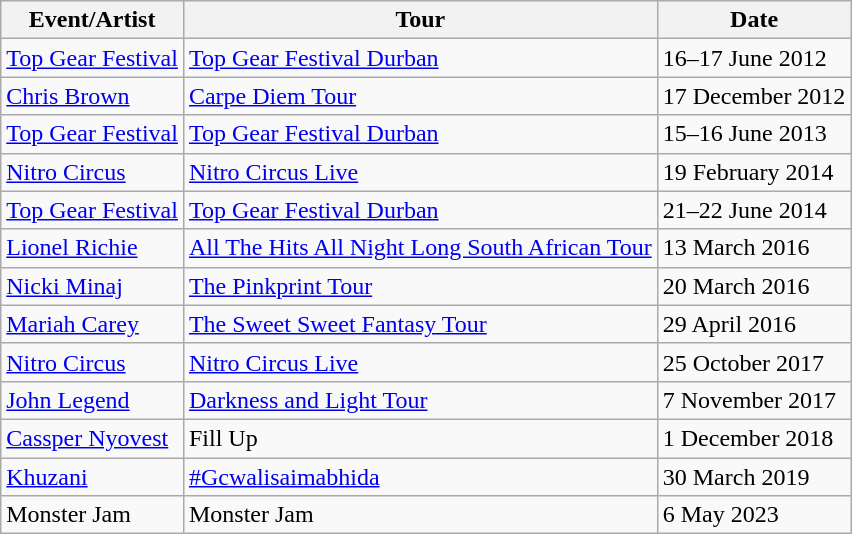<table class="wikitable">
<tr>
<th>Event/Artist</th>
<th>Tour</th>
<th>Date</th>
</tr>
<tr>
<td><a href='#'>Top Gear Festival</a></td>
<td><a href='#'>Top Gear Festival Durban</a></td>
<td>16–17 June 2012</td>
</tr>
<tr>
<td><a href='#'>Chris Brown</a></td>
<td><a href='#'>Carpe Diem Tour</a></td>
<td>17 December 2012</td>
</tr>
<tr>
<td><a href='#'>Top Gear Festival</a></td>
<td><a href='#'>Top Gear Festival Durban</a></td>
<td>15–16 June 2013</td>
</tr>
<tr>
<td><a href='#'>Nitro Circus</a></td>
<td><a href='#'>Nitro Circus Live</a></td>
<td>19 February 2014</td>
</tr>
<tr>
<td><a href='#'>Top Gear Festival</a></td>
<td><a href='#'>Top Gear Festival Durban</a></td>
<td>21–22 June 2014</td>
</tr>
<tr>
<td><a href='#'>Lionel Richie</a></td>
<td><a href='#'>All The Hits All Night Long South African Tour</a></td>
<td>13 March 2016</td>
</tr>
<tr>
<td><a href='#'>Nicki Minaj</a></td>
<td><a href='#'>The Pinkprint Tour</a></td>
<td>20 March 2016</td>
</tr>
<tr>
<td><a href='#'>Mariah Carey</a></td>
<td><a href='#'>The Sweet Sweet Fantasy Tour</a></td>
<td>29 April 2016</td>
</tr>
<tr>
<td><a href='#'>Nitro Circus</a></td>
<td><a href='#'>Nitro Circus Live</a></td>
<td>25 October 2017</td>
</tr>
<tr>
<td><a href='#'>John Legend</a></td>
<td><a href='#'>Darkness and Light Tour</a></td>
<td>7 November 2017</td>
</tr>
<tr>
<td><a href='#'>Cassper Nyovest</a></td>
<td>Fill Up</td>
<td>1 December 2018</td>
</tr>
<tr>
<td><a href='#'>Khuzani</a></td>
<td><a href='#'>#Gcwalisaimabhida</a></td>
<td>30 March 2019</td>
</tr>
<tr>
<td>Monster Jam</td>
<td>Monster Jam</td>
<td>6 May 2023</td>
</tr>
</table>
